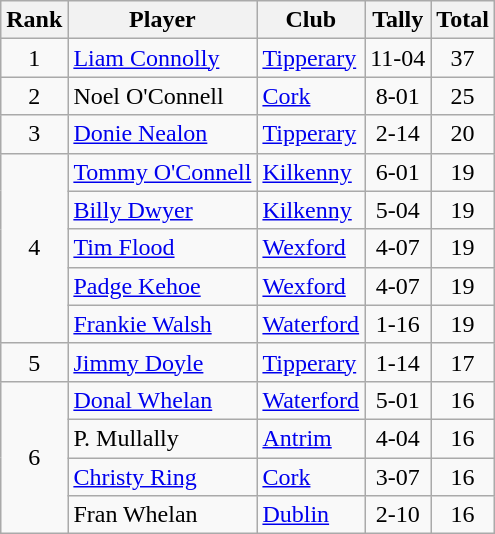<table class="wikitable">
<tr>
<th>Rank</th>
<th>Player</th>
<th>Club</th>
<th>Tally</th>
<th>Total</th>
</tr>
<tr>
<td rowspan=1 align=center>1</td>
<td><a href='#'>Liam Connolly</a></td>
<td><a href='#'>Tipperary</a></td>
<td align=center>11-04</td>
<td align=center>37</td>
</tr>
<tr>
<td rowspan=1 align=center>2</td>
<td>Noel O'Connell</td>
<td><a href='#'>Cork</a></td>
<td align=center>8-01</td>
<td align=center>25</td>
</tr>
<tr>
<td rowspan=1 align=center>3</td>
<td><a href='#'>Donie Nealon</a></td>
<td><a href='#'>Tipperary</a></td>
<td align=center>2-14</td>
<td align=center>20</td>
</tr>
<tr>
<td rowspan=5 align=center>4</td>
<td><a href='#'>Tommy O'Connell</a></td>
<td><a href='#'>Kilkenny</a></td>
<td align=center>6-01</td>
<td align=center>19</td>
</tr>
<tr>
<td><a href='#'>Billy Dwyer</a></td>
<td><a href='#'>Kilkenny</a></td>
<td align=center>5-04</td>
<td align=center>19</td>
</tr>
<tr>
<td><a href='#'>Tim Flood</a></td>
<td><a href='#'>Wexford</a></td>
<td align=center>4-07</td>
<td align=center>19</td>
</tr>
<tr>
<td><a href='#'>Padge Kehoe</a></td>
<td><a href='#'>Wexford</a></td>
<td align=center>4-07</td>
<td align=center>19</td>
</tr>
<tr>
<td><a href='#'>Frankie Walsh</a></td>
<td><a href='#'>Waterford</a></td>
<td align=center>1-16</td>
<td align=center>19</td>
</tr>
<tr>
<td rowspan=1 align=center>5</td>
<td><a href='#'>Jimmy Doyle</a></td>
<td><a href='#'>Tipperary</a></td>
<td align=center>1-14</td>
<td align=center>17</td>
</tr>
<tr>
<td rowspan=4 align=center>6</td>
<td><a href='#'>Donal Whelan</a></td>
<td><a href='#'>Waterford</a></td>
<td align=center>5-01</td>
<td align=center>16</td>
</tr>
<tr>
<td>P. Mullally</td>
<td><a href='#'>Antrim</a></td>
<td align=center>4-04</td>
<td align=center>16</td>
</tr>
<tr>
<td><a href='#'>Christy Ring</a></td>
<td><a href='#'>Cork</a></td>
<td align=center>3-07</td>
<td align=center>16</td>
</tr>
<tr>
<td>Fran Whelan</td>
<td><a href='#'>Dublin</a></td>
<td align=center>2-10</td>
<td align=center>16</td>
</tr>
</table>
